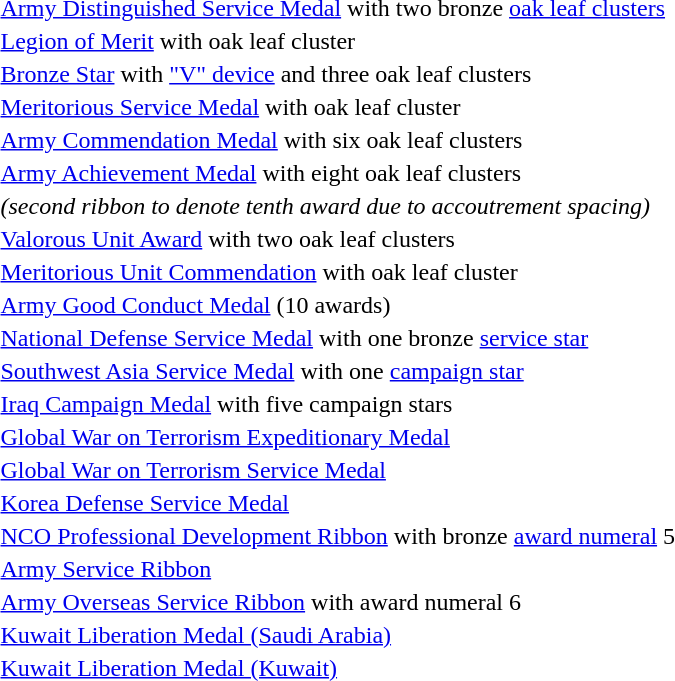<table>
<tr>
<td><span></span><span></span></td>
<td><a href='#'>Army Distinguished Service Medal</a> with two bronze <a href='#'>oak leaf clusters</a></td>
</tr>
<tr>
<td></td>
<td><a href='#'>Legion of Merit</a> with oak leaf cluster</td>
</tr>
<tr>
<td><span></span><span></span><span></span><span></span></td>
<td><a href='#'>Bronze Star</a> with <a href='#'>"V" device</a> and three oak leaf clusters</td>
</tr>
<tr>
<td></td>
<td><a href='#'>Meritorious Service Medal</a> with oak leaf cluster</td>
</tr>
<tr>
<td><span></span><span></span></td>
<td><a href='#'>Army Commendation Medal</a> with six oak leaf clusters</td>
</tr>
<tr>
<td><span></span><span></span><span></span><span></span></td>
<td><a href='#'>Army Achievement Medal</a> with eight oak leaf clusters</td>
</tr>
<tr>
<td></td>
<td><em>(second ribbon to denote tenth award due to accoutrement spacing)</em></td>
</tr>
<tr>
<td><span></span><span></span></td>
<td><a href='#'>Valorous Unit Award</a> with two oak leaf clusters</td>
</tr>
<tr>
<td></td>
<td><a href='#'>Meritorious Unit Commendation</a> with oak leaf cluster</td>
</tr>
<tr>
<td><span></span></td>
<td><a href='#'>Army Good Conduct Medal</a> (10 awards)</td>
</tr>
<tr>
<td></td>
<td><a href='#'>National Defense Service Medal</a> with one bronze <a href='#'>service star</a></td>
</tr>
<tr>
<td></td>
<td><a href='#'>Southwest Asia Service Medal</a> with one <a href='#'>campaign star</a></td>
</tr>
<tr>
<td></td>
<td><a href='#'>Iraq Campaign Medal</a> with five campaign stars</td>
</tr>
<tr>
<td></td>
<td><a href='#'>Global War on Terrorism Expeditionary Medal</a></td>
</tr>
<tr>
<td></td>
<td><a href='#'>Global War on Terrorism Service Medal</a></td>
</tr>
<tr>
<td></td>
<td><a href='#'>Korea Defense Service Medal</a></td>
</tr>
<tr>
<td><span></span></td>
<td><a href='#'>NCO Professional Development Ribbon</a> with bronze <a href='#'>award numeral</a> 5</td>
</tr>
<tr>
<td></td>
<td><a href='#'>Army Service Ribbon</a></td>
</tr>
<tr>
<td><span></span></td>
<td><a href='#'>Army Overseas Service Ribbon</a> with award numeral 6</td>
</tr>
<tr>
<td></td>
<td><a href='#'>Kuwait Liberation Medal (Saudi Arabia)</a></td>
</tr>
<tr>
<td></td>
<td><a href='#'>Kuwait Liberation Medal (Kuwait)</a></td>
</tr>
</table>
